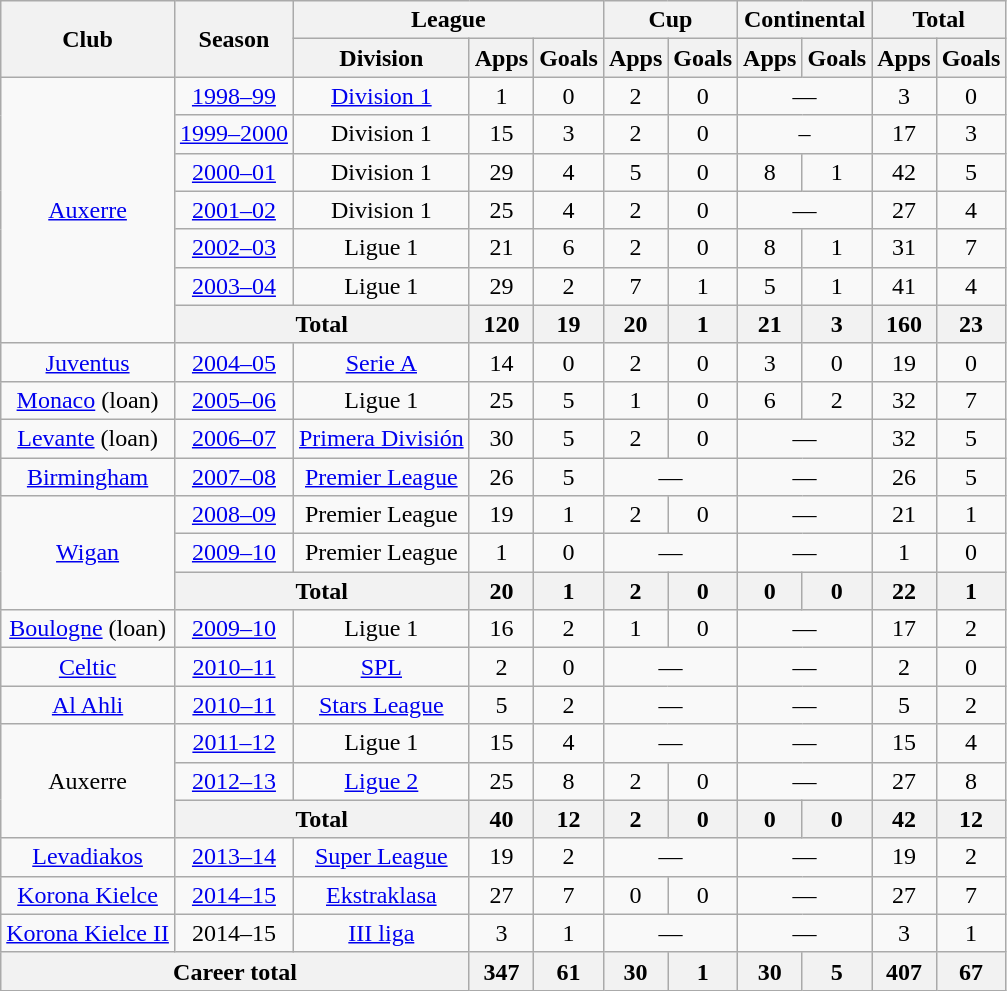<table class="wikitable" style="text-align: center;">
<tr>
<th rowspan="2">Club</th>
<th rowspan="2">Season</th>
<th colspan="3">League</th>
<th colspan="2">Cup</th>
<th colspan="2">Continental</th>
<th colspan="2">Total</th>
</tr>
<tr>
<th>Division</th>
<th>Apps</th>
<th>Goals</th>
<th>Apps</th>
<th>Goals</th>
<th>Apps</th>
<th>Goals</th>
<th>Apps</th>
<th>Goals</th>
</tr>
<tr>
<td rowspan="7"><a href='#'>Auxerre</a></td>
<td><a href='#'>1998–99</a></td>
<td><a href='#'>Division 1</a></td>
<td>1</td>
<td>0</td>
<td>2</td>
<td>0</td>
<td colspan="2">—</td>
<td>3</td>
<td>0</td>
</tr>
<tr>
<td><a href='#'>1999–2000</a></td>
<td>Division 1</td>
<td>15</td>
<td>3</td>
<td>2</td>
<td>0</td>
<td colspan="2">–</td>
<td>17</td>
<td>3</td>
</tr>
<tr>
<td><a href='#'>2000–01</a></td>
<td>Division 1</td>
<td>29</td>
<td>4</td>
<td>5</td>
<td>0</td>
<td>8</td>
<td>1</td>
<td>42</td>
<td>5</td>
</tr>
<tr>
<td><a href='#'>2001–02</a></td>
<td>Division 1</td>
<td>25</td>
<td>4</td>
<td>2</td>
<td>0</td>
<td colspan="2">—</td>
<td>27</td>
<td>4</td>
</tr>
<tr>
<td><a href='#'>2002–03</a></td>
<td>Ligue 1</td>
<td>21</td>
<td>6</td>
<td>2</td>
<td>0</td>
<td>8</td>
<td>1</td>
<td>31</td>
<td>7</td>
</tr>
<tr>
<td><a href='#'>2003–04</a></td>
<td>Ligue 1</td>
<td>29</td>
<td>2</td>
<td>7</td>
<td>1</td>
<td>5</td>
<td>1</td>
<td>41</td>
<td>4</td>
</tr>
<tr>
<th colspan="2">Total</th>
<th>120</th>
<th>19</th>
<th>20</th>
<th>1</th>
<th>21</th>
<th>3</th>
<th>160</th>
<th>23</th>
</tr>
<tr>
<td><a href='#'>Juventus</a></td>
<td><a href='#'>2004–05</a></td>
<td><a href='#'>Serie A</a></td>
<td>14</td>
<td>0</td>
<td>2</td>
<td>0</td>
<td>3</td>
<td>0</td>
<td>19</td>
<td>0</td>
</tr>
<tr>
<td><a href='#'>Monaco</a> (loan)</td>
<td><a href='#'>2005–06</a></td>
<td>Ligue 1</td>
<td>25</td>
<td>5</td>
<td>1</td>
<td>0</td>
<td>6</td>
<td>2</td>
<td>32</td>
<td>7</td>
</tr>
<tr>
<td><a href='#'>Levante</a> (loan)</td>
<td><a href='#'>2006–07</a></td>
<td><a href='#'>Primera División</a></td>
<td>30</td>
<td>5</td>
<td>2</td>
<td>0</td>
<td colspan="2">—</td>
<td>32</td>
<td>5</td>
</tr>
<tr>
<td><a href='#'>Birmingham</a></td>
<td><a href='#'>2007–08</a></td>
<td><a href='#'>Premier League</a></td>
<td>26</td>
<td>5</td>
<td colspan="2">—</td>
<td colspan="2">—</td>
<td>26</td>
<td>5</td>
</tr>
<tr>
<td rowspan="3"><a href='#'>Wigan</a></td>
<td><a href='#'>2008–09</a></td>
<td>Premier League</td>
<td>19</td>
<td>1</td>
<td>2</td>
<td>0</td>
<td colspan="2">—</td>
<td>21</td>
<td>1</td>
</tr>
<tr>
<td><a href='#'>2009–10</a></td>
<td>Premier League</td>
<td>1</td>
<td>0</td>
<td colspan="2">—</td>
<td colspan="2">—</td>
<td>1</td>
<td>0</td>
</tr>
<tr>
<th colspan="2">Total</th>
<th>20</th>
<th>1</th>
<th>2</th>
<th>0</th>
<th>0</th>
<th>0</th>
<th>22</th>
<th>1</th>
</tr>
<tr>
<td><a href='#'>Boulogne</a> (loan)</td>
<td><a href='#'>2009–10</a></td>
<td>Ligue 1</td>
<td>16</td>
<td>2</td>
<td>1</td>
<td>0</td>
<td colspan="2">—</td>
<td>17</td>
<td>2</td>
</tr>
<tr>
<td><a href='#'>Celtic</a></td>
<td><a href='#'>2010–11</a></td>
<td><a href='#'>SPL</a></td>
<td>2</td>
<td>0</td>
<td colspan="2">—</td>
<td colspan="2">—</td>
<td>2</td>
<td>0</td>
</tr>
<tr>
<td><a href='#'>Al Ahli</a></td>
<td><a href='#'>2010–11</a></td>
<td><a href='#'>Stars League</a></td>
<td>5</td>
<td>2</td>
<td colspan="2">—</td>
<td colspan="2">—</td>
<td>5</td>
<td>2</td>
</tr>
<tr>
<td rowspan="3">Auxerre</td>
<td><a href='#'>2011–12</a></td>
<td>Ligue 1</td>
<td>15</td>
<td>4</td>
<td colspan="2">—</td>
<td colspan="2">—</td>
<td>15</td>
<td>4</td>
</tr>
<tr>
<td><a href='#'>2012–13</a></td>
<td><a href='#'>Ligue 2</a></td>
<td>25</td>
<td>8</td>
<td>2</td>
<td>0</td>
<td colspan="2">—</td>
<td>27</td>
<td>8</td>
</tr>
<tr>
<th colspan="2">Total</th>
<th>40</th>
<th>12</th>
<th>2</th>
<th>0</th>
<th>0</th>
<th>0</th>
<th>42</th>
<th>12</th>
</tr>
<tr>
<td><a href='#'>Levadiakos</a></td>
<td><a href='#'>2013–14</a></td>
<td><a href='#'>Super League</a></td>
<td>19</td>
<td>2</td>
<td colspan="2">—</td>
<td colspan="2">—</td>
<td>19</td>
<td>2</td>
</tr>
<tr>
<td><a href='#'>Korona Kielce</a></td>
<td><a href='#'>2014–15</a></td>
<td><a href='#'>Ekstraklasa</a></td>
<td>27</td>
<td>7</td>
<td>0</td>
<td>0</td>
<td colspan="2">—</td>
<td>27</td>
<td>7</td>
</tr>
<tr>
<td><a href='#'>Korona Kielce II</a></td>
<td>2014–15</td>
<td><a href='#'>III liga</a></td>
<td>3</td>
<td>1</td>
<td colspan="2">—</td>
<td colspan="2">—</td>
<td>3</td>
<td>1</td>
</tr>
<tr>
<th colspan="3">Career total</th>
<th>347</th>
<th>61</th>
<th>30</th>
<th>1</th>
<th>30</th>
<th>5</th>
<th>407</th>
<th>67</th>
</tr>
</table>
